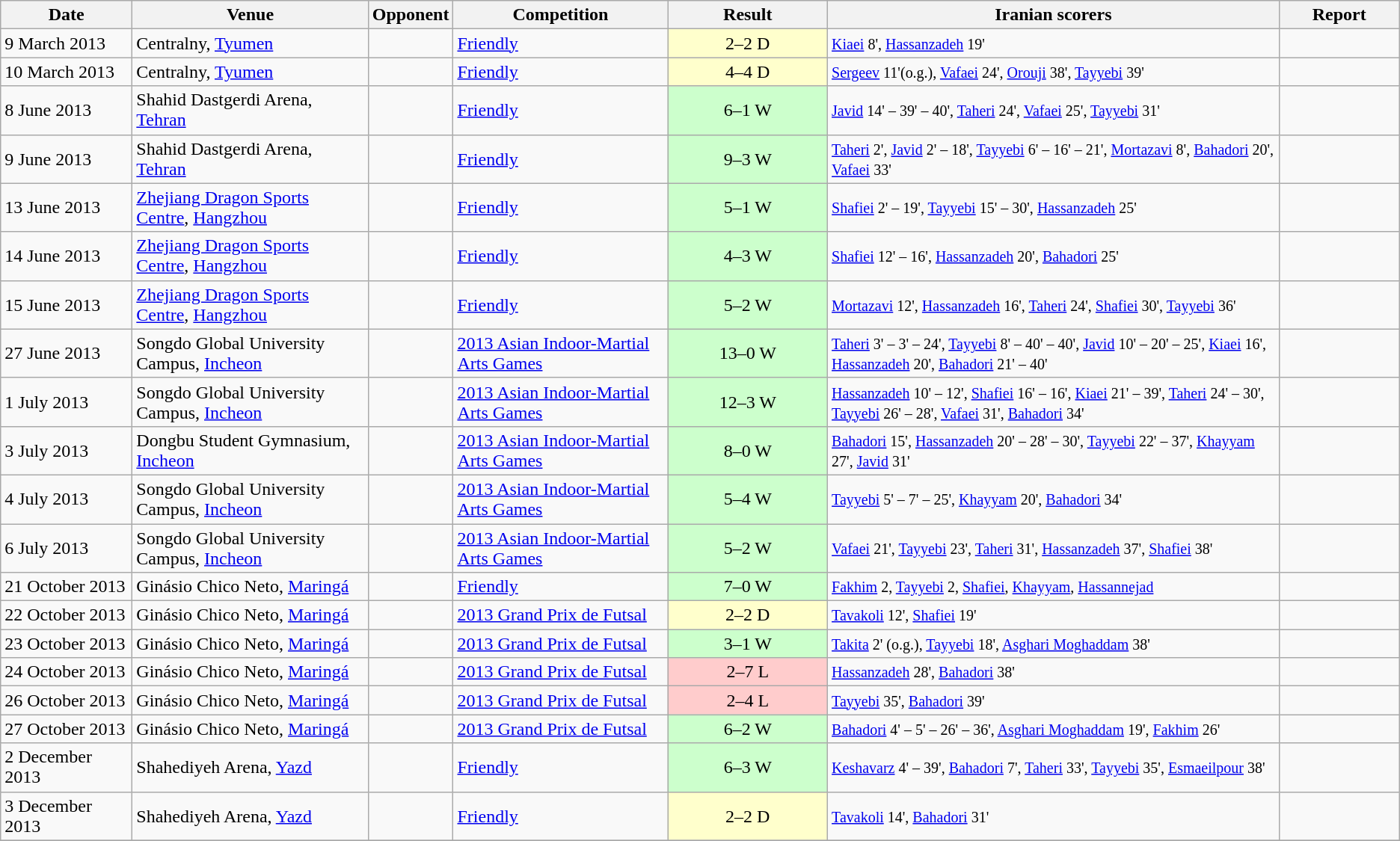<table class="wikitable">
<tr>
<th width=110>Date</th>
<th>Venue</th>
<th>Opponent</th>
<th>Competition</th>
<th width=135>Result</th>
<th>Iranian scorers</th>
<th width=100>Report</th>
</tr>
<tr>
<td>9 March 2013</td>
<td> Centralny, <a href='#'>Tyumen</a></td>
<td></td>
<td><a href='#'>Friendly</a></td>
<td bgcolor=#FFFFCC align=center>2–2 D</td>
<td><small> <a href='#'>Kiaei</a> 8', <a href='#'>Hassanzadeh</a> 19' </small></td>
<td align=center></td>
</tr>
<tr>
<td>10 March 2013</td>
<td> Centralny, <a href='#'>Tyumen</a></td>
<td></td>
<td><a href='#'>Friendly</a></td>
<td bgcolor=#FFFFCC align=center>4–4 D</td>
<td><small> <a href='#'>Sergeev</a> 11'(o.g.), <a href='#'>Vafaei</a> 24', <a href='#'>Orouji</a> 38', <a href='#'>Tayyebi</a> 39' </small></td>
<td align=center></td>
</tr>
<tr>
<td>8 June 2013</td>
<td> Shahid Dastgerdi Arena, <a href='#'>Tehran</a></td>
<td></td>
<td><a href='#'>Friendly</a></td>
<td bgcolor=#ccffcc align=center>6–1 W</td>
<td><small> <a href='#'>Javid</a> 14' – 39' – 40', <a href='#'>Taheri</a> 24', <a href='#'>Vafaei</a> 25', <a href='#'>Tayyebi</a> 31' </small></td>
<td align=center></td>
</tr>
<tr>
<td>9 June 2013</td>
<td> Shahid Dastgerdi Arena, <a href='#'>Tehran</a></td>
<td></td>
<td><a href='#'>Friendly</a></td>
<td bgcolor=#ccffcc align=center>9–3 W</td>
<td><small> <a href='#'>Taheri</a> 2', <a href='#'>Javid</a> 2' – 18', <a href='#'>Tayyebi</a> 6' – 16' – 21', <a href='#'>Mortazavi</a> 8', <a href='#'>Bahadori</a> 20', <a href='#'>Vafaei</a> 33' </small></td>
<td align=center></td>
</tr>
<tr>
<td>13 June 2013</td>
<td> <a href='#'>Zhejiang Dragon Sports Centre</a>, <a href='#'>Hangzhou</a></td>
<td></td>
<td><a href='#'>Friendly</a></td>
<td bgcolor=#ccffcc align=center>5–1 W</td>
<td><small> <a href='#'>Shafiei</a> 2' – 19', <a href='#'>Tayyebi</a> 15' – 30', <a href='#'>Hassanzadeh</a> 25' </small></td>
<td align=center></td>
</tr>
<tr>
<td>14 June 2013</td>
<td> <a href='#'>Zhejiang Dragon Sports Centre</a>, <a href='#'>Hangzhou</a></td>
<td></td>
<td><a href='#'>Friendly</a></td>
<td bgcolor=#ccffcc align=center>4–3 W</td>
<td><small> <a href='#'>Shafiei</a> 12' – 16', <a href='#'>Hassanzadeh</a> 20', <a href='#'>Bahadori</a> 25' </small></td>
<td align=center></td>
</tr>
<tr>
<td>15 June 2013</td>
<td> <a href='#'>Zhejiang Dragon Sports Centre</a>, <a href='#'>Hangzhou</a></td>
<td></td>
<td><a href='#'>Friendly</a></td>
<td bgcolor=#ccffcc align=center>5–2 W</td>
<td><small> <a href='#'>Mortazavi</a> 12', <a href='#'>Hassanzadeh</a> 16', <a href='#'>Taheri</a> 24', <a href='#'>Shafiei</a> 30', <a href='#'>Tayyebi</a> 36' </small></td>
<td align=center></td>
</tr>
<tr>
<td>27 June 2013</td>
<td> Songdo Global University Campus, <a href='#'>Incheon</a></td>
<td></td>
<td><a href='#'>2013 Asian Indoor-Martial Arts Games</a></td>
<td bgcolor=#ccffcc align=center>13–0 W</td>
<td><small> <a href='#'>Taheri</a> 3' – 3' – 24', <a href='#'>Tayyebi</a> 8' – 40' – 40', <a href='#'>Javid</a> 10' – 20' – 25', <a href='#'>Kiaei</a> 16', <a href='#'>Hassanzadeh</a> 20', <a href='#'>Bahadori</a> 21' – 40' </small></td>
<td align=center> </td>
</tr>
<tr>
<td>1 July 2013</td>
<td> Songdo Global University Campus, <a href='#'>Incheon</a></td>
<td></td>
<td><a href='#'>2013 Asian Indoor-Martial Arts Games</a></td>
<td bgcolor=#ccffcc align=center>12–3 W</td>
<td><small> <a href='#'>Hassanzadeh</a> 10' – 12', <a href='#'>Shafiei</a> 16' – 16', <a href='#'>Kiaei</a> 21' – 39', <a href='#'>Taheri</a> 24' – 30', <a href='#'>Tayyebi</a> 26' – 28', <a href='#'>Vafaei</a> 31', <a href='#'>Bahadori</a> 34' </small></td>
<td align=center> </td>
</tr>
<tr>
<td>3 July 2013</td>
<td> Dongbu Student Gymnasium, <a href='#'>Incheon</a></td>
<td></td>
<td><a href='#'>2013 Asian Indoor-Martial Arts Games</a></td>
<td bgcolor=#ccffcc align=center>8–0 W</td>
<td><small> <a href='#'>Bahadori</a> 15', <a href='#'>Hassanzadeh</a> 20' – 28' – 30', <a href='#'>Tayyebi</a> 22' – 37', <a href='#'>Khayyam</a> 27', <a href='#'>Javid</a> 31' </small></td>
<td align=center> </td>
</tr>
<tr>
<td>4 July 2013</td>
<td> Songdo Global University Campus, <a href='#'>Incheon</a></td>
<td></td>
<td><a href='#'>2013 Asian Indoor-Martial Arts Games</a></td>
<td bgcolor=#ccffcc align=center>5–4 W</td>
<td><small> <a href='#'>Tayyebi</a> 5' – 7' – 25', <a href='#'>Khayyam</a> 20', <a href='#'>Bahadori</a> 34' </small></td>
<td align=center> </td>
</tr>
<tr>
<td>6 July 2013</td>
<td> Songdo Global University Campus, <a href='#'>Incheon</a></td>
<td></td>
<td><a href='#'>2013 Asian Indoor-Martial Arts Games</a></td>
<td bgcolor=#ccffcc align=center>5–2 W</td>
<td><small> <a href='#'>Vafaei</a> 21', <a href='#'>Tayyebi</a> 23', <a href='#'>Taheri</a> 31', <a href='#'>Hassanzadeh</a> 37', <a href='#'>Shafiei</a> 38' </small></td>
<td align=center> </td>
</tr>
<tr>
<td>21 October 2013</td>
<td> Ginásio Chico Neto, <a href='#'>Maringá</a></td>
<td></td>
<td><a href='#'>Friendly</a></td>
<td bgcolor=#ccffcc align=center>7–0 W</td>
<td><small> <a href='#'>Fakhim</a> 2, <a href='#'>Tayyebi</a> 2, <a href='#'>Shafiei</a>, <a href='#'>Khayyam</a>, <a href='#'>Hassannejad</a> </small></td>
<td align=center></td>
</tr>
<tr>
<td>22 October 2013</td>
<td> Ginásio Chico Neto, <a href='#'>Maringá</a></td>
<td></td>
<td><a href='#'>2013 Grand Prix de Futsal</a></td>
<td bgcolor=#FFFFCC align=center>2–2 D</td>
<td><small> <a href='#'>Tavakoli</a> 12', <a href='#'>Shafiei</a> 19' </small></td>
<td align=center></td>
</tr>
<tr>
<td>23 October 2013</td>
<td> Ginásio Chico Neto, <a href='#'>Maringá</a></td>
<td></td>
<td><a href='#'>2013 Grand Prix de Futsal</a></td>
<td bgcolor=#ccffcc align=center>3–1 W</td>
<td><small> <a href='#'>Takita</a> 2' (o.g.), <a href='#'>Tayyebi</a> 18', <a href='#'>Asghari Moghaddam</a> 38' </small></td>
<td align=center></td>
</tr>
<tr>
<td>24 October 2013</td>
<td> Ginásio Chico Neto, <a href='#'>Maringá</a></td>
<td></td>
<td><a href='#'>2013 Grand Prix de Futsal</a></td>
<td bgcolor=#FFCCCC align=center>2–7 L</td>
<td><small> <a href='#'>Hassanzadeh</a> 28', <a href='#'>Bahadori</a> 38' </small></td>
<td align=center></td>
</tr>
<tr>
<td>26 October 2013</td>
<td> Ginásio Chico Neto, <a href='#'>Maringá</a></td>
<td></td>
<td><a href='#'>2013 Grand Prix de Futsal</a></td>
<td bgcolor=#FFCCCC align=center>2–4 L</td>
<td><small> <a href='#'>Tayyebi</a> 35', <a href='#'>Bahadori</a> 39' </small></td>
<td align=center></td>
</tr>
<tr>
<td>27 October 2013</td>
<td> Ginásio Chico Neto, <a href='#'>Maringá</a></td>
<td></td>
<td><a href='#'>2013 Grand Prix de Futsal</a></td>
<td bgcolor=#ccffcc align=center>6–2 W</td>
<td><small> <a href='#'>Bahadori</a> 4' – 5' – 26' – 36', <a href='#'>Asghari Moghaddam</a> 19', <a href='#'>Fakhim</a> 26' </small></td>
<td align=center></td>
</tr>
<tr>
<td>2 December 2013</td>
<td> Shahediyeh Arena, <a href='#'>Yazd</a></td>
<td></td>
<td><a href='#'>Friendly</a></td>
<td bgcolor=#ccffcc align=center>6–3 W</td>
<td><small> <a href='#'>Keshavarz</a> 4' – 39', <a href='#'>Bahadori</a> 7', <a href='#'>Taheri</a> 33', <a href='#'>Tayyebi</a> 35', <a href='#'>Esmaeilpour</a> 38' </small></td>
<td align=center></td>
</tr>
<tr>
<td>3 December 2013</td>
<td> Shahediyeh Arena, <a href='#'>Yazd</a></td>
<td></td>
<td><a href='#'>Friendly</a></td>
<td bgcolor=#FFFFCC align=center>2–2 D</td>
<td><small> <a href='#'>Tavakoli</a> 14', <a href='#'>Bahadori</a> 31' </small></td>
<td align=center></td>
</tr>
<tr>
</tr>
</table>
